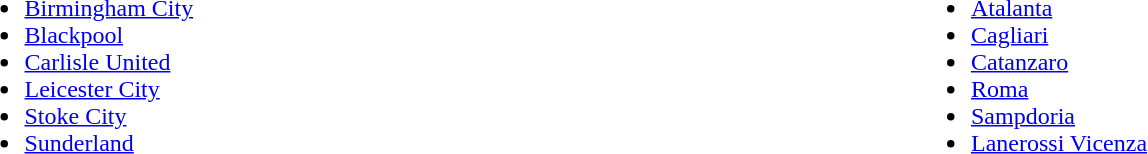<table width = 100%>
<tr>
<td width=50% valign=top><br><ul><li><a href='#'>Birmingham City</a></li><li><a href='#'>Blackpool</a></li><li><a href='#'>Carlisle United</a></li><li><a href='#'>Leicester City</a></li><li><a href='#'>Stoke City</a></li><li><a href='#'>Sunderland</a></li></ul></td>
<td width=50% valign=top><br><ul><li><a href='#'>Atalanta</a></li><li><a href='#'>Cagliari</a></li><li><a href='#'>Catanzaro</a></li><li><a href='#'>Roma</a></li><li><a href='#'>Sampdoria</a></li><li><a href='#'>Lanerossi Vicenza</a></li></ul></td>
</tr>
</table>
